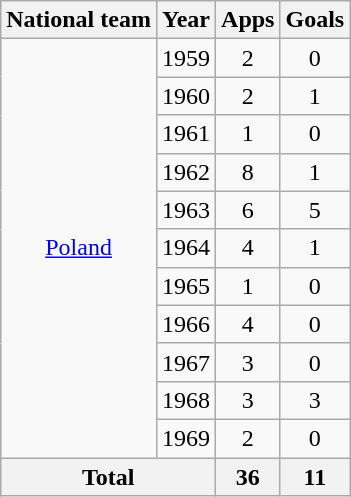<table class="wikitable" style="text-align:center">
<tr>
<th>National team</th>
<th>Year</th>
<th>Apps</th>
<th>Goals</th>
</tr>
<tr>
<td rowspan="11"><a href='#'>Poland</a></td>
<td>1959</td>
<td>2</td>
<td>0</td>
</tr>
<tr>
<td>1960</td>
<td>2</td>
<td>1</td>
</tr>
<tr>
<td>1961</td>
<td>1</td>
<td>0</td>
</tr>
<tr>
<td>1962</td>
<td>8</td>
<td>1</td>
</tr>
<tr>
<td>1963</td>
<td>6</td>
<td>5</td>
</tr>
<tr>
<td>1964</td>
<td>4</td>
<td>1</td>
</tr>
<tr>
<td>1965</td>
<td>1</td>
<td>0</td>
</tr>
<tr>
<td>1966</td>
<td>4</td>
<td>0</td>
</tr>
<tr>
<td>1967</td>
<td>3</td>
<td>0</td>
</tr>
<tr>
<td>1968</td>
<td>3</td>
<td>3</td>
</tr>
<tr>
<td>1969</td>
<td>2</td>
<td>0</td>
</tr>
<tr>
<th colspan="2">Total</th>
<th>36</th>
<th>11</th>
</tr>
</table>
